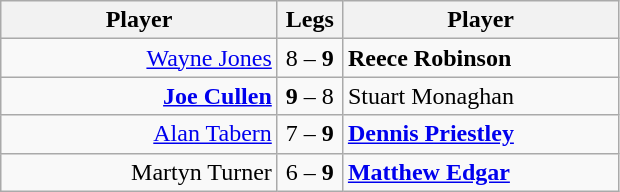<table class=wikitable style="text-align:center">
<tr>
<th width=177>Player</th>
<th width=36>Legs</th>
<th width=177>Player</th>
</tr>
<tr align=left>
<td align=right><a href='#'>Wayne Jones</a> </td>
<td align=center>8 – <strong>9</strong></td>
<td> <strong>Reece Robinson</strong></td>
</tr>
<tr align=left>
<td align=right><strong><a href='#'>Joe Cullen</a></strong> </td>
<td align=center><strong>9</strong> – 8</td>
<td> Stuart Monaghan</td>
</tr>
<tr align=left>
<td align=right><a href='#'>Alan Tabern</a> </td>
<td align=center>7 – <strong>9</strong></td>
<td> <strong><a href='#'>Dennis Priestley</a></strong></td>
</tr>
<tr align=left>
<td align=right>Martyn Turner </td>
<td align=center>6 – <strong>9</strong></td>
<td> <strong><a href='#'>Matthew Edgar</a></strong></td>
</tr>
</table>
